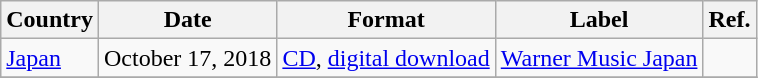<table class="wikitable">
<tr>
<th>Country</th>
<th>Date</th>
<th>Format</th>
<th>Label</th>
<th>Ref.</th>
</tr>
<tr>
<td><a href='#'>Japan</a></td>
<td>October 17, 2018</td>
<td><a href='#'>CD</a>, <a href='#'>digital download</a></td>
<td><a href='#'>Warner Music Japan</a></td>
<td></td>
</tr>
<tr>
</tr>
</table>
